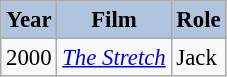<table class="wikitable" style="font-size:95%;">
<tr>
<th style="background:#B0C4DE;">Year</th>
<th style="background:#B0C4DE;">Film</th>
<th style="background:#B0C4DE;">Role</th>
</tr>
<tr>
<td>2000</td>
<td><em><a href='#'>The Stretch</a></em></td>
<td>Jack</td>
</tr>
</table>
